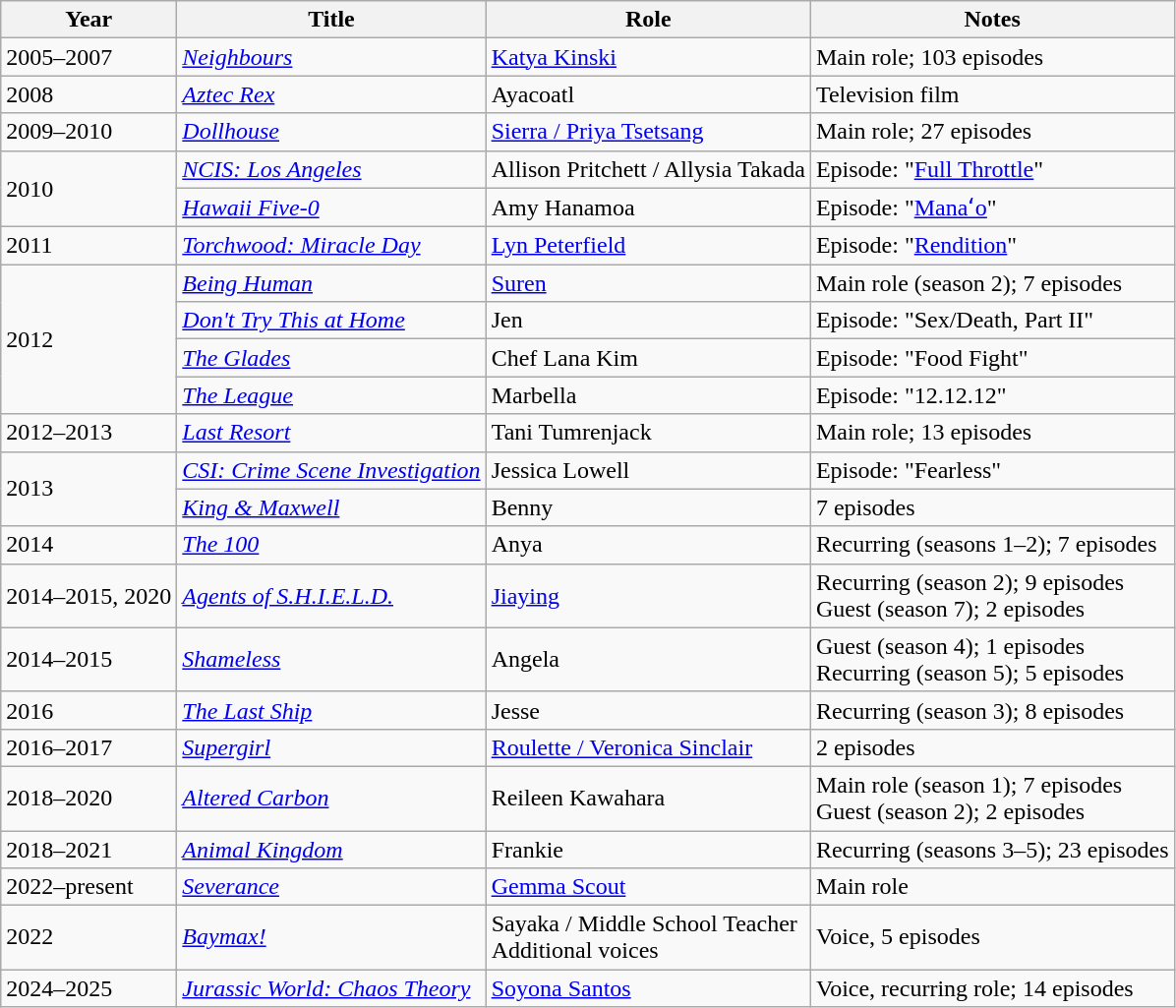<table class="wikitable sortable">
<tr>
<th>Year</th>
<th>Title</th>
<th>Role</th>
<th scope="col" class="unsortable">Notes</th>
</tr>
<tr>
<td>2005–2007</td>
<td><em><a href='#'>Neighbours</a></em></td>
<td><a href='#'>Katya Kinski</a></td>
<td>Main role; 103 episodes</td>
</tr>
<tr>
<td>2008</td>
<td><em><a href='#'>Aztec Rex</a></em></td>
<td>Ayacoatl</td>
<td>Television film</td>
</tr>
<tr>
<td>2009–2010</td>
<td><em><a href='#'>Dollhouse</a></em></td>
<td><a href='#'>Sierra / Priya Tsetsang</a></td>
<td>Main role; 27 episodes</td>
</tr>
<tr>
<td rowspan= '2'>2010</td>
<td><em><a href='#'>NCIS: Los Angeles</a></em></td>
<td>Allison Pritchett / Allysia Takada</td>
<td>Episode: "<a href='#'>Full Throttle</a>"</td>
</tr>
<tr>
<td><em><a href='#'>Hawaii Five-0</a></em></td>
<td>Amy Hanamoa</td>
<td>Episode: "<a href='#'>Manaʻo</a>"</td>
</tr>
<tr>
<td>2011</td>
<td><em><a href='#'>Torchwood: Miracle Day</a></em></td>
<td><a href='#'>Lyn Peterfield</a></td>
<td>Episode: "<a href='#'>Rendition</a>"</td>
</tr>
<tr>
<td rowspan="4">2012</td>
<td><em><a href='#'>Being Human</a></em></td>
<td><a href='#'>Suren</a></td>
<td>Main role (season 2); 7 episodes</td>
</tr>
<tr>
<td><em><a href='#'>Don't Try This at Home</a></em></td>
<td>Jen</td>
<td>Episode: "Sex/Death, Part II"</td>
</tr>
<tr>
<td><em><a href='#'>The Glades</a></em></td>
<td>Chef Lana Kim</td>
<td>Episode: "Food Fight"</td>
</tr>
<tr>
<td><em><a href='#'>The League</a></em></td>
<td>Marbella</td>
<td>Episode: "12.12.12"</td>
</tr>
<tr>
<td>2012–2013</td>
<td><em><a href='#'>Last Resort</a></em></td>
<td>Tani Tumrenjack</td>
<td>Main role; 13 episodes</td>
</tr>
<tr>
<td rowspan= '2'>2013</td>
<td><em><a href='#'>CSI: Crime Scene Investigation</a></em></td>
<td>Jessica Lowell</td>
<td>Episode: "Fearless"</td>
</tr>
<tr>
<td><em><a href='#'>King & Maxwell</a></em></td>
<td>Benny</td>
<td>7 episodes</td>
</tr>
<tr>
<td>2014</td>
<td><em><a href='#'>The 100</a></em></td>
<td>Anya</td>
<td>Recurring (seasons 1–2); 7 episodes</td>
</tr>
<tr>
<td>2014–2015, 2020</td>
<td><em><a href='#'>Agents of S.H.I.E.L.D.</a></em></td>
<td><a href='#'>Jiaying</a></td>
<td>Recurring (season 2); 9 episodes<br>Guest (season 7); 2 episodes</td>
</tr>
<tr>
<td>2014–2015</td>
<td><em><a href='#'>Shameless</a></em></td>
<td>Angela</td>
<td>Guest (season 4); 1 episodes<br>Recurring (season 5); 5 episodes</td>
</tr>
<tr>
<td>2016</td>
<td><em><a href='#'>The Last Ship</a></em></td>
<td>Jesse</td>
<td>Recurring (season 3); 8 episodes</td>
</tr>
<tr>
<td>2016–2017</td>
<td><em><a href='#'>Supergirl</a></em></td>
<td><a href='#'>Roulette / Veronica Sinclair</a></td>
<td>2 episodes</td>
</tr>
<tr>
<td>2018–2020</td>
<td><em><a href='#'>Altered Carbon</a></em></td>
<td>Reileen Kawahara</td>
<td>Main role (season 1); 7 episodes<br>Guest (season 2); 2 episodes</td>
</tr>
<tr>
<td>2018–2021</td>
<td><em><a href='#'>Animal Kingdom</a></em></td>
<td>Frankie</td>
<td>Recurring (seasons 3–5); 23 episodes</td>
</tr>
<tr>
<td>2022–present</td>
<td><em><a href='#'>Severance</a></em></td>
<td><a href='#'>Gemma Scout</a></td>
<td>Main role</td>
</tr>
<tr>
<td>2022</td>
<td><em><a href='#'>Baymax!</a></em></td>
<td>Sayaka / Middle School Teacher<br>Additional voices</td>
<td>Voice, 5 episodes</td>
</tr>
<tr>
<td>2024–2025</td>
<td><em><a href='#'>Jurassic World: Chaos Theory</a></em></td>
<td><a href='#'>Soyona Santos</a></td>
<td>Voice, recurring role; 14 episodes</td>
</tr>
</table>
